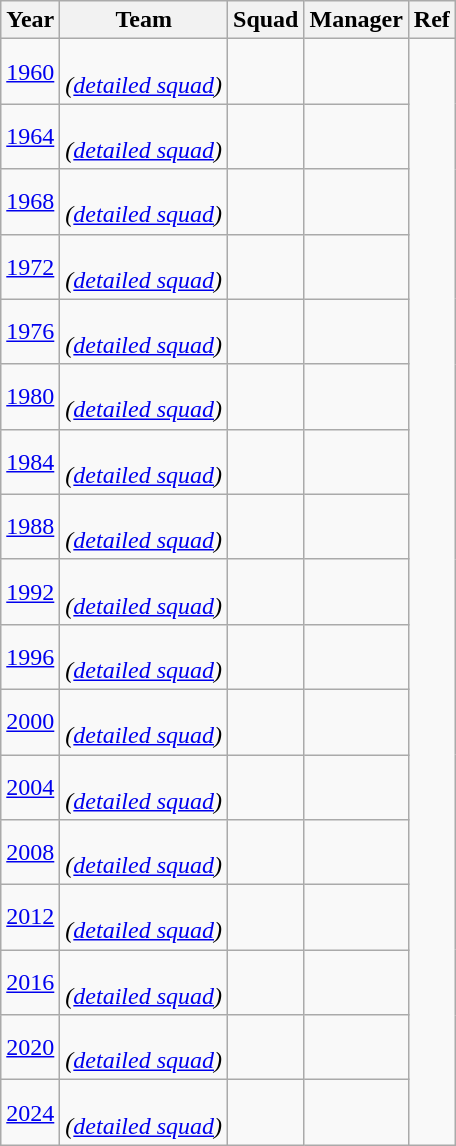<table class="wikitable plainrowheaders sortable">
<tr>
<th scope=col>Year</th>
<th scope=col>Team</th>
<th scope=col class="unsortable">Squad</th>
<th scope=col class="unsortable">Manager</th>
<th scope=col class="unsortable">Ref</th>
</tr>
<tr>
<td align="center"><a href='#'>1960</a></td>
<td> <br> <em>(<a href='#'>detailed squad</a>)</em></td>
<td>                </td>
<td></td>
<td rowspan="17"></td>
</tr>
<tr>
<td align="center"><a href='#'>1964</a></td>
<td> <br> <em>(<a href='#'>detailed squad</a>)</em></td>
<td>               </td>
<td></td>
</tr>
<tr>
<td align="center"><a href='#'>1968</a></td>
<td> <br> <em>(<a href='#'>detailed squad</a>)</em></td>
<td>                     </td>
<td></td>
</tr>
<tr>
<td align="center"><a href='#'>1972</a></td>
<td> <br> <em>(<a href='#'>detailed squad</a>)</em></td>
<td>                 </td>
<td></td>
</tr>
<tr>
<td align="center"><a href='#'>1976</a></td>
<td data-sort-value="Germany"> <br> <em>(<a href='#'>detailed squad</a>)</em></td>
<td>                     </td>
<td></td>
</tr>
<tr>
<td align="center"><a href='#'>1980</a></td>
<td> <br> <em>(<a href='#'>detailed squad</a>)</em></td>
<td>                     </td>
<td></td>
</tr>
<tr>
<td align="center"><a href='#'>1984</a></td>
<td> <br> <em>(<a href='#'>detailed squad</a>)</em></td>
<td>                   </td>
<td></td>
</tr>
<tr>
<td align="center"><a href='#'>1988</a></td>
<td> <br> <em>(<a href='#'>detailed squad</a>)</em></td>
<td>                   </td>
<td></td>
</tr>
<tr>
<td align="center"><a href='#'>1992</a></td>
<td data-sort-value="Germany"> <br> <em>(<a href='#'>detailed squad</a>)</em></td>
<td>                   </td>
<td></td>
</tr>
<tr>
<td align="center"><a href='#'>1996</a></td>
<td> <br> <em>(<a href='#'>detailed squad</a>)</em></td>
<td>                      </td>
<td></td>
</tr>
<tr>
<td align="center"><a href='#'>2000</a></td>
<td> <br> <em>(<a href='#'>detailed squad</a>)</em></td>
<td>                     </td>
<td></td>
</tr>
<tr>
<td align="center"><a href='#'>2004</a></td>
<td> <br> <em>(<a href='#'>detailed squad</a>)</em></td>
<td>                      </td>
<td></td>
</tr>
<tr>
<td align="center"><a href='#'>2008</a></td>
<td> <br> <em>(<a href='#'>detailed squad</a>)</em></td>
<td>                      </td>
<td></td>
</tr>
<tr>
<td align="center"><a href='#'>2012</a></td>
<td> <br> <em>(<a href='#'>detailed squad</a>)</em></td>
<td>                      </td>
<td></td>
</tr>
<tr>
<td align="center"><a href='#'>2016</a></td>
<td> <br> <em>(<a href='#'>detailed squad</a>)</em></td>
<td>                      </td>
<td></td>
</tr>
<tr>
<td align="center"><a href='#'>2020</a></td>
<td> <br> <em>(<a href='#'>detailed squad</a>)</em></td>
<td>                         </td>
<td></td>
</tr>
<tr>
<td align="center"><a href='#'>2024</a></td>
<td> <br> <em>(<a href='#'>detailed squad</a>)</em></td>
<td>                         </td>
<td></td>
</tr>
</table>
